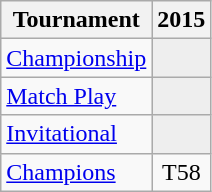<table class="wikitable" style="text-align:center;">
<tr>
<th>Tournament</th>
<th>2015</th>
</tr>
<tr>
<td align="left"><a href='#'>Championship</a></td>
<td style="background:#eeeeee;"></td>
</tr>
<tr>
<td align="left"><a href='#'>Match Play</a></td>
<td style="background:#eeeeee;"></td>
</tr>
<tr>
<td align="left"><a href='#'>Invitational</a></td>
<td style="background:#eeeeee;"></td>
</tr>
<tr>
<td align="left"><a href='#'>Champions</a></td>
<td>T58</td>
</tr>
</table>
